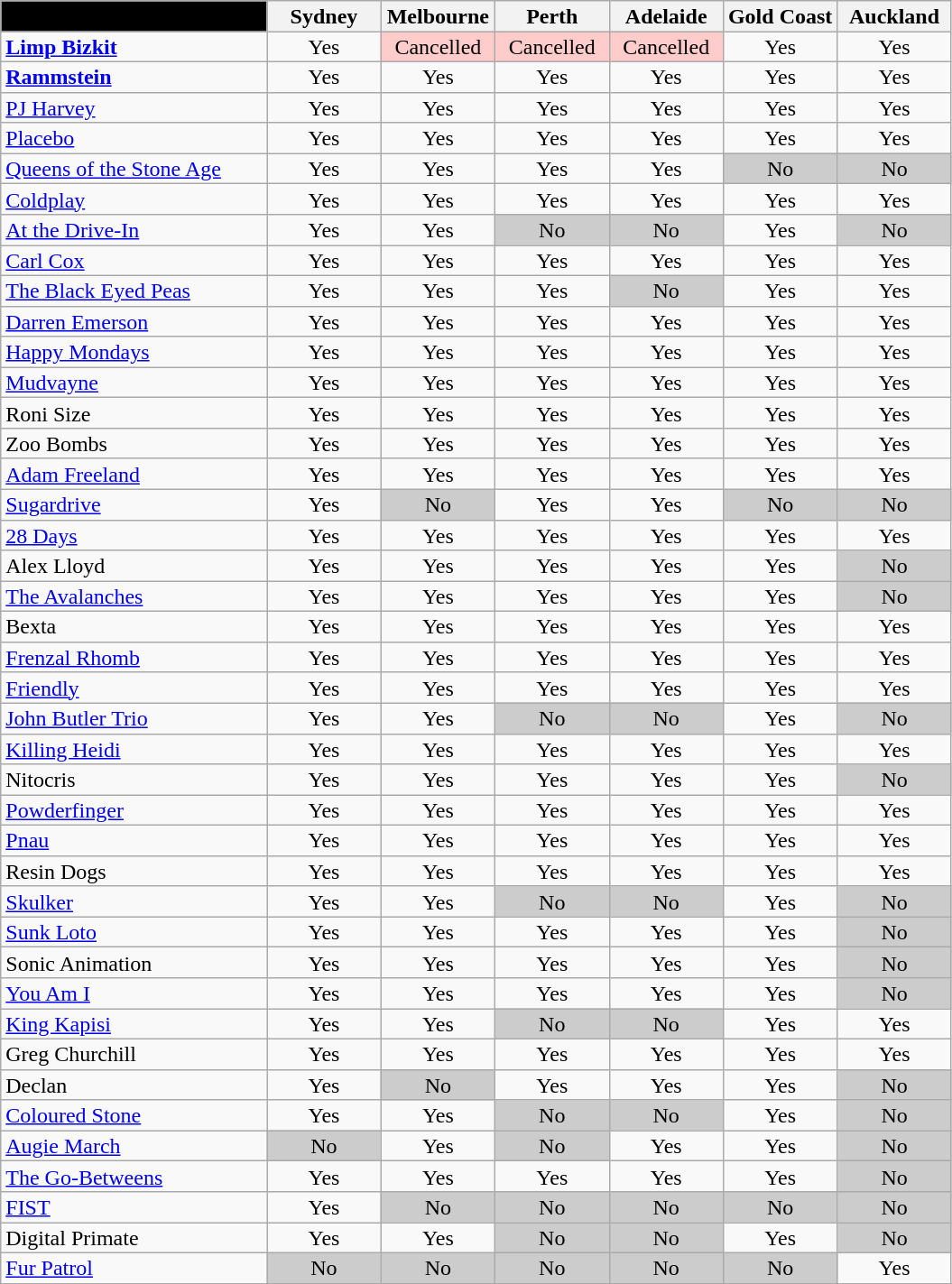<table class="wikitable sortable" style="line-height:0.95em;">
<tr>
<th style="background:#000; width:28%;"> </th>
<th width=12%>Sydney</th>
<th width=12%>Melbourne</th>
<th width=12%>Perth</th>
<th width=12%>Adelaide</th>
<th width=12%>Gold Coast</th>
<th width=12%>Auckland</th>
</tr>
<tr align=center>
<td align=left><strong><a href='#'>Limp Bizkit</a></strong></td>
<td>Yes</td>
<td style="background:#fcc;">Cancelled</td>
<td style="background:#fcc;">Cancelled</td>
<td style="background:#fcc;">Cancelled</td>
<td>Yes</td>
<td>Yes</td>
</tr>
<tr align=center>
<td align=left><strong><a href='#'>Rammstein</a></strong></td>
<td>Yes</td>
<td>Yes</td>
<td>Yes</td>
<td>Yes</td>
<td>Yes</td>
<td>Yes</td>
</tr>
<tr align=center>
<td align=left><a href='#'>PJ Harvey</a></td>
<td>Yes</td>
<td>Yes</td>
<td>Yes</td>
<td>Yes</td>
<td>Yes</td>
<td>Yes</td>
</tr>
<tr align=center>
<td align=left><a href='#'>Placebo</a></td>
<td>Yes</td>
<td>Yes</td>
<td>Yes</td>
<td>Yes</td>
<td>Yes</td>
<td>Yes</td>
</tr>
<tr align=center>
<td align=left><a href='#'>Queens of the Stone Age</a></td>
<td>Yes</td>
<td>Yes</td>
<td>Yes</td>
<td>Yes</td>
<td style="background:#ccc;">No</td>
<td style="background:#ccc;">No</td>
</tr>
<tr align=center>
<td align=left><a href='#'>Coldplay</a></td>
<td>Yes</td>
<td>Yes</td>
<td>Yes</td>
<td>Yes</td>
<td>Yes</td>
<td>Yes</td>
</tr>
<tr align=center>
<td align=left><a href='#'>At the Drive-In</a></td>
<td>Yes</td>
<td>Yes</td>
<td style="background:#ccc;">No</td>
<td style="background:#ccc;">No</td>
<td>Yes</td>
<td style="background:#ccc;">No</td>
</tr>
<tr align=center>
<td align=left><a href='#'>Carl Cox</a></td>
<td>Yes</td>
<td>Yes</td>
<td>Yes</td>
<td>Yes</td>
<td>Yes</td>
<td>Yes</td>
</tr>
<tr align=center>
<td align=left><a href='#'>The Black Eyed Peas</a></td>
<td>Yes</td>
<td>Yes</td>
<td>Yes</td>
<td style="background:#ccc;">No</td>
<td>Yes</td>
<td>Yes</td>
</tr>
<tr align=center>
<td align=left><a href='#'>Darren Emerson</a></td>
<td>Yes</td>
<td>Yes</td>
<td>Yes</td>
<td>Yes</td>
<td>Yes</td>
<td>Yes</td>
</tr>
<tr align=center>
<td align=left><a href='#'>Happy Mondays</a></td>
<td>Yes</td>
<td>Yes</td>
<td>Yes</td>
<td>Yes</td>
<td>Yes</td>
<td>Yes</td>
</tr>
<tr align=center>
<td align=left><a href='#'>Mudvayne</a></td>
<td>Yes</td>
<td>Yes</td>
<td>Yes</td>
<td>Yes</td>
<td>Yes</td>
<td>Yes</td>
</tr>
<tr align=center>
<td align=left>Roni Size</td>
<td>Yes</td>
<td>Yes</td>
<td>Yes</td>
<td>Yes</td>
<td>Yes</td>
<td>Yes</td>
</tr>
<tr align=center>
<td align=left>Zoo Bombs</td>
<td>Yes</td>
<td>Yes</td>
<td>Yes</td>
<td>Yes</td>
<td>Yes</td>
<td>Yes</td>
</tr>
<tr align=center>
<td align=left><a href='#'>Adam Freeland</a></td>
<td>Yes</td>
<td>Yes</td>
<td>Yes</td>
<td>Yes</td>
<td>Yes</td>
<td>Yes</td>
</tr>
<tr align=center>
<td align=left><a href='#'>Sugardrive</a></td>
<td>Yes</td>
<td style="background:#ccc;">No</td>
<td>Yes</td>
<td>Yes</td>
<td style="background:#ccc;">No</td>
<td style="background:#ccc;">No</td>
</tr>
<tr align=center>
<td align=left><a href='#'>28 Days</a></td>
<td>Yes</td>
<td>Yes</td>
<td>Yes</td>
<td>Yes</td>
<td>Yes</td>
<td>Yes</td>
</tr>
<tr align=center>
<td align=left>Alex Lloyd</td>
<td>Yes</td>
<td>Yes</td>
<td>Yes</td>
<td>Yes</td>
<td>Yes</td>
<td style="background:#ccc;">No</td>
</tr>
<tr align=center>
<td align=left><a href='#'>The Avalanches</a></td>
<td>Yes</td>
<td>Yes</td>
<td>Yes</td>
<td>Yes</td>
<td>Yes</td>
<td style="background:#ccc;">No</td>
</tr>
<tr align=center>
<td align=left>Bexta</td>
<td>Yes</td>
<td>Yes</td>
<td>Yes</td>
<td>Yes</td>
<td>Yes</td>
<td>Yes</td>
</tr>
<tr align=center>
<td align=left><a href='#'>Frenzal Rhomb</a></td>
<td>Yes</td>
<td>Yes</td>
<td>Yes</td>
<td>Yes</td>
<td>Yes</td>
<td>Yes</td>
</tr>
<tr align=center>
<td align=left><a href='#'>Friendly</a></td>
<td>Yes</td>
<td>Yes</td>
<td>Yes</td>
<td>Yes</td>
<td>Yes</td>
<td>Yes</td>
</tr>
<tr align=center>
<td align=left><a href='#'>John Butler Trio</a></td>
<td>Yes</td>
<td>Yes</td>
<td style="background:#ccc;">No</td>
<td style="background:#ccc;">No</td>
<td>Yes</td>
<td style="background:#ccc;">No</td>
</tr>
<tr align=center>
<td align=left><a href='#'>Killing Heidi</a></td>
<td>Yes</td>
<td>Yes</td>
<td>Yes</td>
<td>Yes</td>
<td>Yes</td>
<td>Yes</td>
</tr>
<tr align=center>
<td align=left>Nitocris</td>
<td>Yes</td>
<td>Yes</td>
<td>Yes</td>
<td>Yes</td>
<td>Yes</td>
<td style="background:#ccc;">No</td>
</tr>
<tr align=center>
<td align=left><a href='#'>Powderfinger</a></td>
<td>Yes</td>
<td>Yes</td>
<td>Yes</td>
<td>Yes</td>
<td>Yes</td>
<td>Yes</td>
</tr>
<tr align=center>
<td align=left><a href='#'>Pnau</a></td>
<td>Yes</td>
<td>Yes</td>
<td>Yes</td>
<td>Yes</td>
<td>Yes</td>
<td>Yes</td>
</tr>
<tr align=center>
<td align=left>Resin Dogs</td>
<td>Yes</td>
<td>Yes</td>
<td>Yes</td>
<td>Yes</td>
<td>Yes</td>
<td>Yes</td>
</tr>
<tr align=center>
<td align=left><a href='#'>Skulker</a></td>
<td>Yes</td>
<td>Yes</td>
<td style="background:#ccc;">No</td>
<td style="background:#ccc;">No</td>
<td>Yes</td>
<td style="background:#ccc;">No</td>
</tr>
<tr align=center>
<td align=left><a href='#'>Sunk Loto</a></td>
<td>Yes</td>
<td>Yes</td>
<td>Yes</td>
<td>Yes</td>
<td>Yes</td>
<td style="background:#ccc;">No</td>
</tr>
<tr align=center>
<td align=left>Sonic Animation</td>
<td>Yes</td>
<td>Yes</td>
<td>Yes</td>
<td>Yes</td>
<td>Yes</td>
<td style="background:#ccc;">No</td>
</tr>
<tr align=center>
<td align=left><a href='#'>You Am I</a></td>
<td>Yes</td>
<td>Yes</td>
<td>Yes</td>
<td>Yes</td>
<td>Yes</td>
<td style="background:#ccc;">No</td>
</tr>
<tr align=center>
<td align=left><a href='#'>King Kapisi</a></td>
<td>Yes</td>
<td>Yes</td>
<td style="background:#ccc;">No</td>
<td style="background:#ccc;">No</td>
<td>Yes</td>
<td>Yes</td>
</tr>
<tr align=center>
<td align=left>Greg Churchill</td>
<td>Yes</td>
<td>Yes</td>
<td>Yes</td>
<td>Yes</td>
<td>Yes</td>
<td>Yes</td>
</tr>
<tr align=center>
<td align=left>Declan</td>
<td>Yes</td>
<td style="background:#ccc;">No</td>
<td>Yes</td>
<td>Yes</td>
<td>Yes</td>
<td style="background:#ccc;">No</td>
</tr>
<tr align=center>
<td align=left><a href='#'>Coloured Stone</a></td>
<td>Yes</td>
<td>Yes</td>
<td style="background:#ccc;">No</td>
<td style="background:#ccc;">No</td>
<td>Yes</td>
<td style="background:#ccc;">No</td>
</tr>
<tr align=center>
<td align=left><a href='#'>Augie March</a></td>
<td style="background:#ccc;">No</td>
<td>Yes</td>
<td style="background:#ccc;">No</td>
<td>Yes</td>
<td>Yes</td>
<td style="background:#ccc;">No</td>
</tr>
<tr align=center>
<td align=left><a href='#'>The Go-Betweens</a></td>
<td>Yes</td>
<td>Yes</td>
<td>Yes</td>
<td>Yes</td>
<td>Yes</td>
<td style="background:#ccc;">No</td>
</tr>
<tr align=center>
<td align=left><a href='#'>FIST</a></td>
<td>Yes</td>
<td style="background:#ccc;">No</td>
<td style="background:#ccc;">No</td>
<td style="background:#ccc;">No</td>
<td style="background:#ccc;">No</td>
<td style="background:#ccc;">No</td>
</tr>
<tr align=center>
<td align=left>Digital Primate</td>
<td>Yes</td>
<td>Yes</td>
<td style="background:#ccc;">No</td>
<td style="background:#ccc;">No</td>
<td>Yes</td>
<td style="background:#ccc;">No</td>
</tr>
<tr align=center>
<td align=left><a href='#'>Fur Patrol</a></td>
<td style="background:#ccc;">No</td>
<td style="background:#ccc;">No</td>
<td style="background:#ccc;">No</td>
<td style="background:#ccc;">No</td>
<td style="background:#ccc;">No</td>
<td>Yes</td>
</tr>
<tr align=center>
</tr>
</table>
